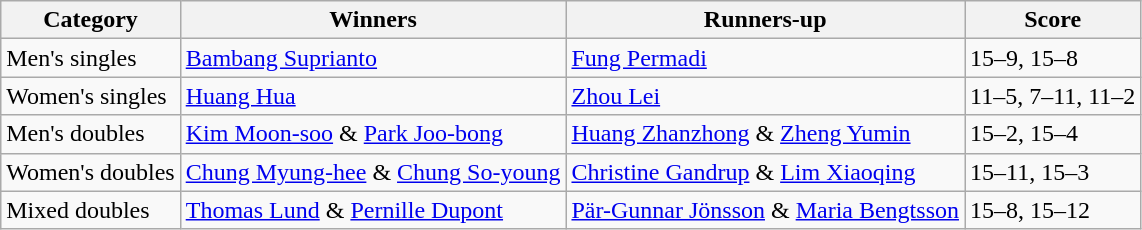<table class=wikitable>
<tr>
<th>Category</th>
<th>Winners</th>
<th>Runners-up</th>
<th>Score</th>
</tr>
<tr>
<td>Men's singles</td>
<td> <a href='#'>Bambang Suprianto</a></td>
<td> <a href='#'>Fung Permadi</a></td>
<td>15–9, 15–8</td>
</tr>
<tr>
<td>Women's singles</td>
<td> <a href='#'>Huang Hua</a></td>
<td> <a href='#'>Zhou Lei</a></td>
<td>11–5, 7–11, 11–2</td>
</tr>
<tr>
<td>Men's doubles</td>
<td> <a href='#'>Kim Moon-soo</a> & <a href='#'>Park Joo-bong</a></td>
<td> <a href='#'>Huang Zhanzhong</a> & <a href='#'>Zheng Yumin</a></td>
<td>15–2, 15–4</td>
</tr>
<tr>
<td>Women's doubles</td>
<td> <a href='#'>Chung Myung-hee</a> & <a href='#'>Chung So-young</a></td>
<td> <a href='#'>Christine Gandrup</a> & <a href='#'>Lim Xiaoqing</a></td>
<td>15–11, 15–3</td>
</tr>
<tr>
<td>Mixed doubles</td>
<td> <a href='#'>Thomas Lund</a> & <a href='#'>Pernille Dupont</a></td>
<td> <a href='#'>Pär-Gunnar Jönsson</a> & <a href='#'>Maria Bengtsson</a></td>
<td>15–8, 15–12</td>
</tr>
</table>
